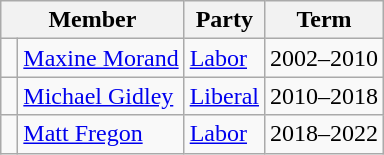<table class="wikitable">
<tr>
<th colspan="2">Member</th>
<th>Party</th>
<th>Term</th>
</tr>
<tr>
<td> </td>
<td><a href='#'>Maxine Morand</a></td>
<td><a href='#'>Labor</a></td>
<td>2002–2010</td>
</tr>
<tr>
<td> </td>
<td><a href='#'>Michael Gidley</a></td>
<td><a href='#'>Liberal</a></td>
<td>2010–2018</td>
</tr>
<tr>
<td> </td>
<td><a href='#'>Matt Fregon</a></td>
<td><a href='#'>Labor</a></td>
<td>2018–2022</td>
</tr>
</table>
